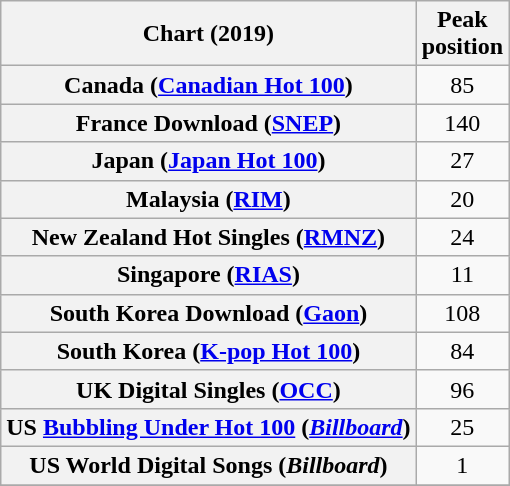<table class="wikitable sortable plainrowheaders" style="text-align:center;">
<tr>
<th>Chart (2019)</th>
<th>Peak<br>position</th>
</tr>
<tr>
<th scope="row">Canada (<a href='#'>Canadian Hot 100</a>)</th>
<td>85</td>
</tr>
<tr>
<th scope="row">France Download (<a href='#'>SNEP</a>)</th>
<td>140</td>
</tr>
<tr>
<th scope="row">Japan (<a href='#'>Japan Hot 100</a>)</th>
<td>27</td>
</tr>
<tr>
<th scope="row">Malaysia (<a href='#'>RIM</a>)</th>
<td>20</td>
</tr>
<tr>
<th scope="row">New Zealand Hot Singles (<a href='#'>RMNZ</a>)</th>
<td>24</td>
</tr>
<tr>
<th scope="row">Singapore (<a href='#'>RIAS</a>)</th>
<td>11</td>
</tr>
<tr>
<th scope="row">South Korea Download (<a href='#'>Gaon</a>)</th>
<td>108</td>
</tr>
<tr>
<th scope="row">South Korea (<a href='#'>K-pop Hot 100</a>)</th>
<td>84</td>
</tr>
<tr>
<th scope="row">UK Digital Singles (<a href='#'>OCC</a>)</th>
<td>96</td>
</tr>
<tr>
<th scope="row">US <a href='#'>Bubbling Under Hot 100</a> (<em><a href='#'>Billboard</a></em>)</th>
<td>25</td>
</tr>
<tr>
<th scope="row">US World Digital Songs (<em>Billboard</em>)</th>
<td>1</td>
</tr>
<tr>
</tr>
</table>
